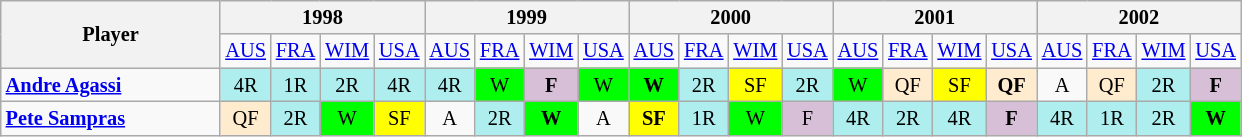<table class=wikitable style=text-align:center;font-size:85%>
<tr>
<th rowspan=2 style=width:140px>Player</th>
<th colspan=4>1998</th>
<th colspan=4>1999</th>
<th colspan=4>2000</th>
<th colspan=4>2001</th>
<th colspan=4>2002</th>
</tr>
<tr>
<td><a href='#'>AUS</a></td>
<td><a href='#'>FRA</a></td>
<td><a href='#'>WIM</a></td>
<td><a href='#'>USA</a></td>
<td><a href='#'>AUS</a></td>
<td><a href='#'>FRA</a></td>
<td><a href='#'>WIM</a></td>
<td><a href='#'>USA</a></td>
<td><a href='#'>AUS</a></td>
<td><a href='#'>FRA</a></td>
<td><a href='#'>WIM</a></td>
<td><a href='#'>USA</a></td>
<td><a href='#'>AUS</a></td>
<td><a href='#'>FRA</a></td>
<td><a href='#'>WIM</a></td>
<td><a href='#'>USA</a></td>
<td><a href='#'>AUS</a></td>
<td><a href='#'>FRA</a></td>
<td><a href='#'>WIM</a></td>
<td><a href='#'>USA</a></td>
</tr>
<tr>
<td align=left><strong> <a href='#'>Andre Agassi</a></strong></td>
<td bgcolor=afeeee>4R</td>
<td bgcolor=afeeee>1R</td>
<td bgcolor=afeeee>2R</td>
<td bgcolor=afeeee>4R</td>
<td bgcolor=afeeee>4R</td>
<td bgcolor=lime>W</td>
<td bgcolor=thistle><strong>F</strong></td>
<td bgcolor=lime>W</td>
<td bgcolor=lime><strong>W</strong></td>
<td bgcolor=afeeee>2R</td>
<td bgcolor=yellow>SF</td>
<td bgcolor=afeeee>2R</td>
<td bgcolor=lime>W</td>
<td bgcolor=ffebcd>QF</td>
<td bgcolor=yellow>SF</td>
<td bgcolor=ffebcd><strong>QF</strong></td>
<td>A</td>
<td bgcolor=ffebcd>QF</td>
<td bgcolor=afeeee>2R</td>
<td bgcolor=thistle><strong>F</strong></td>
</tr>
<tr>
<td align=left> <strong><a href='#'>Pete Sampras</a></strong></td>
<td bgcolor=ffebcd>QF</td>
<td bgcolor=afeeee>2R</td>
<td bgcolor=lime>W</td>
<td bgcolor=yellow>SF</td>
<td>A</td>
<td bgcolor=afeeee>2R</td>
<td bgcolor=lime><strong>W</strong></td>
<td>A</td>
<td bgcolor=yellow><strong>SF</strong></td>
<td bgcolor=afeeee>1R</td>
<td bgcolor=lime>W</td>
<td bgcolor=thistle>F</td>
<td bgcolor=afeeee>4R</td>
<td bgcolor=afeeee>2R</td>
<td bgcolor=afeeee>4R</td>
<td bgcolor=thistle><strong>F</strong></td>
<td bgcolor=afeeee>4R</td>
<td bgcolor=afeeee>1R</td>
<td bgcolor=afeeee>2R</td>
<td bgcolor=lime><strong>W</strong></td>
</tr>
</table>
